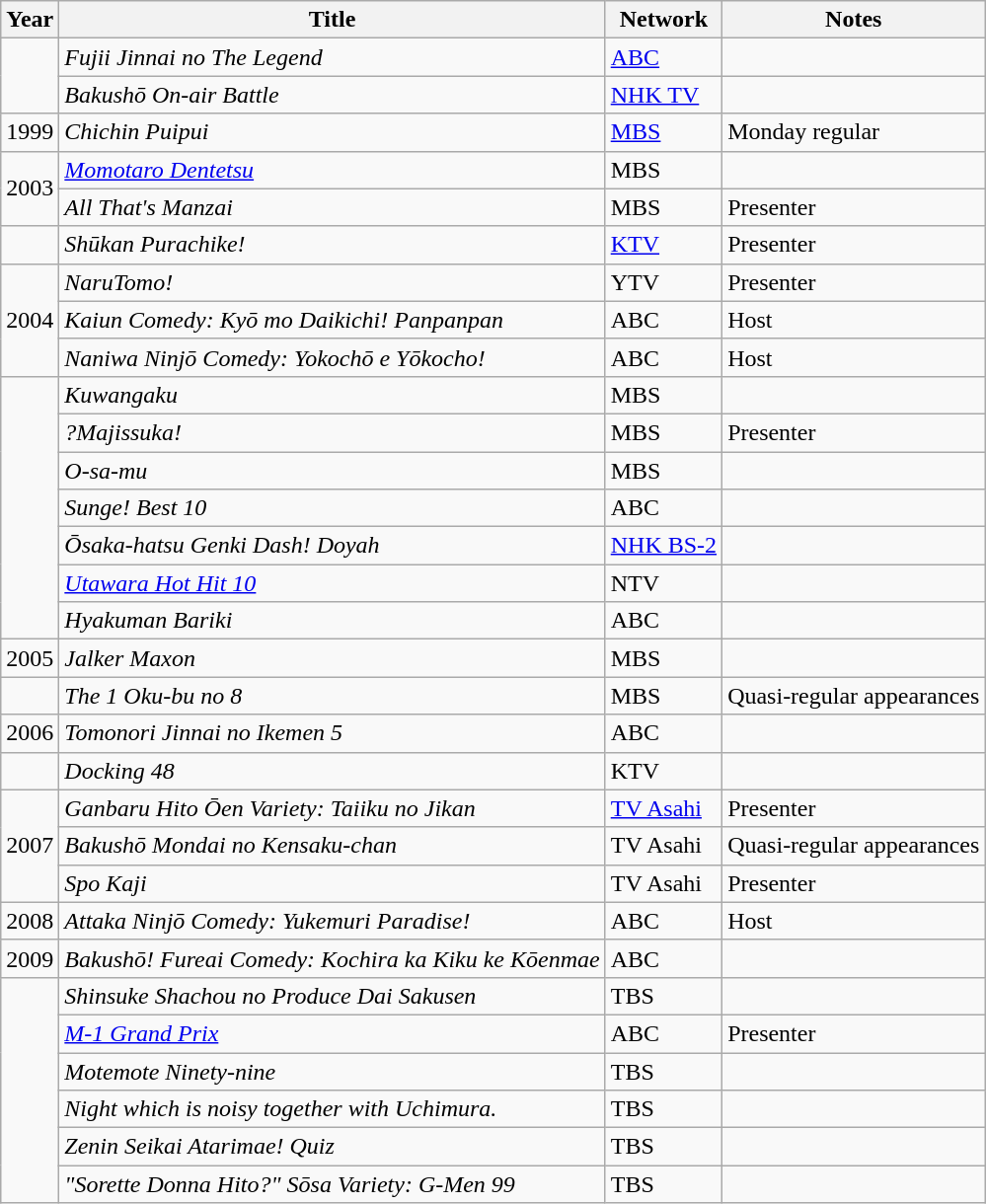<table class="wikitable">
<tr>
<th>Year</th>
<th>Title</th>
<th>Network</th>
<th>Notes</th>
</tr>
<tr>
<td rowspan="2"></td>
<td><em>Fujii Jinnai no The Legend</em></td>
<td><a href='#'>ABC</a></td>
<td></td>
</tr>
<tr>
<td><em>Bakushō On-air Battle</em></td>
<td><a href='#'>NHK TV</a></td>
<td></td>
</tr>
<tr>
<td>1999</td>
<td><em>Chichin Puipui</em></td>
<td><a href='#'>MBS</a></td>
<td>Monday regular</td>
</tr>
<tr>
<td rowspan="2">2003</td>
<td><em><a href='#'>Momotaro Dentetsu</a></em></td>
<td>MBS</td>
<td></td>
</tr>
<tr>
<td><em>All That's Manzai</em></td>
<td>MBS</td>
<td>Presenter</td>
</tr>
<tr>
<td></td>
<td><em>Shūkan Purachike!</em></td>
<td><a href='#'>KTV</a></td>
<td>Presenter</td>
</tr>
<tr>
<td rowspan="3">2004</td>
<td><em>NaruTomo!</em></td>
<td>YTV</td>
<td>Presenter</td>
</tr>
<tr>
<td><em>Kaiun Comedy: Kyō mo Daikichi! Panpanpan</em></td>
<td>ABC</td>
<td>Host</td>
</tr>
<tr>
<td><em>Naniwa Ninjō Comedy: Yokochō e Yōkocho!</em></td>
<td>ABC</td>
<td>Host</td>
</tr>
<tr>
<td rowspan="7"></td>
<td><em>Kuwangaku</em></td>
<td>MBS</td>
<td></td>
</tr>
<tr>
<td><em>?Majissuka!</em></td>
<td>MBS</td>
<td>Presenter</td>
</tr>
<tr>
<td><em>O-sa-mu</em></td>
<td>MBS</td>
<td></td>
</tr>
<tr>
<td><em>Sunge! Best 10</em></td>
<td>ABC</td>
<td></td>
</tr>
<tr>
<td><em>Ōsaka-hatsu Genki Dash! Doyah</em></td>
<td><a href='#'>NHK BS-2</a></td>
<td></td>
</tr>
<tr>
<td><em><a href='#'>Utawara Hot Hit 10</a></em></td>
<td>NTV</td>
<td></td>
</tr>
<tr>
<td><em>Hyakuman Bariki</em></td>
<td>ABC</td>
<td></td>
</tr>
<tr>
<td>2005</td>
<td><em>Jalker Maxon</em></td>
<td>MBS</td>
<td></td>
</tr>
<tr>
<td></td>
<td><em>The 1 Oku-bu no 8</em></td>
<td>MBS</td>
<td>Quasi-regular appearances</td>
</tr>
<tr>
<td>2006</td>
<td><em>Tomonori Jinnai no Ikemen 5</em></td>
<td>ABC</td>
<td></td>
</tr>
<tr>
<td></td>
<td><em>Docking 48</em></td>
<td>KTV</td>
<td></td>
</tr>
<tr>
<td rowspan="3">2007</td>
<td><em>Ganbaru Hito Ōen Variety: Taiiku no Jikan</em></td>
<td><a href='#'>TV Asahi</a></td>
<td>Presenter</td>
</tr>
<tr>
<td><em>Bakushō Mondai no Kensaku-chan</em></td>
<td>TV Asahi</td>
<td>Quasi-regular appearances</td>
</tr>
<tr>
<td><em>Spo Kaji</em></td>
<td>TV Asahi</td>
<td>Presenter</td>
</tr>
<tr>
<td>2008</td>
<td><em>Attaka Ninjō Comedy: Yukemuri Paradise!</em></td>
<td>ABC</td>
<td>Host</td>
</tr>
<tr>
<td>2009</td>
<td><em>Bakushō! Fureai Comedy: Kochira ka Kiku ke Kōenmae</em></td>
<td>ABC</td>
<td></td>
</tr>
<tr>
<td rowspan="6"></td>
<td><em>Shinsuke Shachou no Produce Dai Sakusen</em></td>
<td>TBS</td>
<td></td>
</tr>
<tr>
<td><em><a href='#'>M-1 Grand Prix</a></em></td>
<td>ABC</td>
<td>Presenter</td>
</tr>
<tr>
<td><em>Motemote Ninety-nine</em></td>
<td>TBS</td>
<td></td>
</tr>
<tr>
<td><em>Night which is noisy together with Uchimura.</em></td>
<td>TBS</td>
<td></td>
</tr>
<tr>
<td><em>Zenin Seikai Atarimae! Quiz</em></td>
<td>TBS</td>
<td></td>
</tr>
<tr>
<td><em>"Sorette Donna Hito?" Sōsa Variety: G-Men 99</em></td>
<td>TBS</td>
<td></td>
</tr>
</table>
